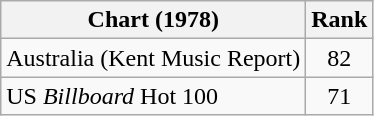<table class="wikitable">
<tr>
<th align="left">Chart (1978)</th>
<th style="text-align:center;">Rank</th>
</tr>
<tr>
<td>Australia (Kent Music Report) </td>
<td style="text-align:center;">82</td>
</tr>
<tr>
<td>US <em>Billboard</em> Hot 100</td>
<td style="text-align:center;">71</td>
</tr>
</table>
